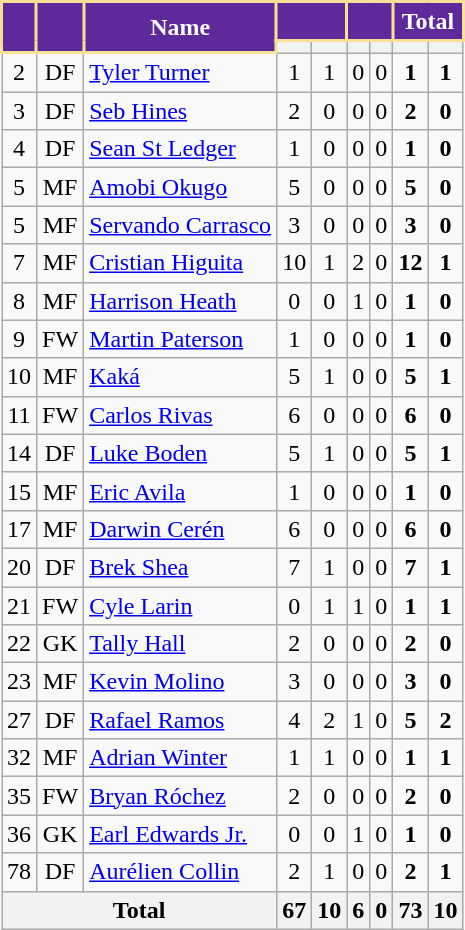<table class="wikitable sortable" style="text-align:center;">
<tr>
<th rowspan="2" style="background:#5E299A; color:white; border:2px solid #F8E196;"></th>
<th rowspan="2" style="background:#5E299A; color:white; border:2px solid #F8E196;"></th>
<th rowspan="2" style="background:#5E299A; color:white; border:2px solid #F8E196;">Name</th>
<th colspan="2" style="background:#5E299A; color:white; border:2px solid #F8E196;"></th>
<th colspan="2" style="background:#5E299A; color:white; border:2px solid #F8E196;"></th>
<th colspan="2" style="background:#5E299A; color:white; border:2px solid #F8E196;">Total</th>
</tr>
<tr>
<th></th>
<th></th>
<th></th>
<th></th>
<th></th>
<th></th>
</tr>
<tr>
<td>2</td>
<td>DF</td>
<td align="left"> <a href='#'>Tyler Turner</a></td>
<td>1</td>
<td>1</td>
<td>0</td>
<td>0</td>
<td><strong>1</strong></td>
<td><strong>1</strong></td>
</tr>
<tr>
<td>3</td>
<td>DF</td>
<td align="left"> <a href='#'>Seb Hines</a></td>
<td>2</td>
<td>0</td>
<td>0</td>
<td>0</td>
<td><strong>2</strong></td>
<td><strong>0</strong></td>
</tr>
<tr>
<td>4</td>
<td>DF</td>
<td align="left"> <a href='#'>Sean St Ledger</a></td>
<td>1</td>
<td>0</td>
<td>0</td>
<td>0</td>
<td><strong>1</strong></td>
<td><strong>0</strong></td>
</tr>
<tr>
<td>5</td>
<td>MF</td>
<td align="left"> <a href='#'>Amobi Okugo</a></td>
<td>5</td>
<td>0</td>
<td>0</td>
<td>0</td>
<td><strong>5</strong></td>
<td><strong>0</strong></td>
</tr>
<tr>
<td>5</td>
<td>MF</td>
<td align="left"> <a href='#'>Servando Carrasco</a></td>
<td>3</td>
<td>0</td>
<td>0</td>
<td>0</td>
<td><strong>3</strong></td>
<td><strong>0</strong></td>
</tr>
<tr>
<td>7</td>
<td>MF</td>
<td align="left"> <a href='#'>Cristian Higuita</a></td>
<td>10</td>
<td>1</td>
<td>2</td>
<td>0</td>
<td><strong>12</strong></td>
<td><strong>1</strong></td>
</tr>
<tr>
<td>8</td>
<td>MF</td>
<td align="left"> <a href='#'>Harrison Heath</a></td>
<td>0</td>
<td>0</td>
<td>1</td>
<td>0</td>
<td><strong>1</strong></td>
<td><strong>0</strong></td>
</tr>
<tr>
<td>9</td>
<td>FW</td>
<td align="left"> <a href='#'>Martin Paterson</a></td>
<td>1</td>
<td>0</td>
<td>0</td>
<td>0</td>
<td><strong>1</strong></td>
<td><strong>0</strong></td>
</tr>
<tr>
<td>10</td>
<td>MF</td>
<td align="left"> <a href='#'>Kaká</a></td>
<td>5</td>
<td>1</td>
<td>0</td>
<td>0</td>
<td><strong>5</strong></td>
<td><strong>1</strong></td>
</tr>
<tr>
<td>11</td>
<td>FW</td>
<td align="left"> <a href='#'>Carlos Rivas</a></td>
<td>6</td>
<td>0</td>
<td>0</td>
<td>0</td>
<td><strong>6</strong></td>
<td><strong>0</strong></td>
</tr>
<tr>
<td>14</td>
<td>DF</td>
<td align="left"> <a href='#'>Luke Boden</a></td>
<td>5</td>
<td>1</td>
<td>0</td>
<td>0</td>
<td><strong>5</strong></td>
<td><strong>1</strong></td>
</tr>
<tr>
<td>15</td>
<td>MF</td>
<td align="left"> <a href='#'>Eric Avila</a></td>
<td>1</td>
<td>0</td>
<td>0</td>
<td>0</td>
<td><strong>1</strong></td>
<td><strong>0</strong></td>
</tr>
<tr>
<td>17</td>
<td>MF</td>
<td align="left"> <a href='#'>Darwin Cerén</a></td>
<td>6</td>
<td>0</td>
<td>0</td>
<td>0</td>
<td><strong>6</strong></td>
<td><strong>0</strong></td>
</tr>
<tr>
<td>20</td>
<td>DF</td>
<td align="left"> <a href='#'>Brek Shea</a></td>
<td>7</td>
<td>1</td>
<td>0</td>
<td>0</td>
<td><strong>7</strong></td>
<td><strong>1</strong></td>
</tr>
<tr>
<td>21</td>
<td>FW</td>
<td align="left"> <a href='#'>Cyle Larin</a></td>
<td>0</td>
<td>1</td>
<td>1</td>
<td>0</td>
<td><strong>1</strong></td>
<td><strong>1</strong></td>
</tr>
<tr>
<td>22</td>
<td>GK</td>
<td align="left"> <a href='#'>Tally Hall</a></td>
<td>2</td>
<td>0</td>
<td>0</td>
<td>0</td>
<td><strong>2</strong></td>
<td><strong>0</strong></td>
</tr>
<tr>
<td>23</td>
<td>MF</td>
<td align="left"> <a href='#'>Kevin Molino</a></td>
<td>3</td>
<td>0</td>
<td>0</td>
<td>0</td>
<td><strong>3</strong></td>
<td><strong>0</strong></td>
</tr>
<tr>
<td>27</td>
<td>DF</td>
<td align="left"> <a href='#'>Rafael Ramos</a></td>
<td>4</td>
<td>2</td>
<td>1</td>
<td>0</td>
<td><strong>5</strong></td>
<td><strong>2</strong></td>
</tr>
<tr>
<td>32</td>
<td>MF</td>
<td align="left"> <a href='#'>Adrian Winter</a></td>
<td>1</td>
<td>1</td>
<td>0</td>
<td>0</td>
<td><strong>1</strong></td>
<td><strong>1</strong></td>
</tr>
<tr>
<td>35</td>
<td>FW</td>
<td align="left"> <a href='#'>Bryan Róchez</a></td>
<td>2</td>
<td>0</td>
<td>0</td>
<td>0</td>
<td><strong>2</strong></td>
<td><strong>0</strong></td>
</tr>
<tr>
<td>36</td>
<td>GK</td>
<td align="left"> <a href='#'>Earl Edwards Jr.</a></td>
<td>0</td>
<td>0</td>
<td>1</td>
<td>0</td>
<td><strong>1</strong></td>
<td><strong>0</strong></td>
</tr>
<tr>
<td>78</td>
<td>DF</td>
<td align="left"> <a href='#'>Aurélien Collin</a></td>
<td>2</td>
<td>1</td>
<td>0</td>
<td>0</td>
<td><strong>2</strong></td>
<td><strong>1</strong></td>
</tr>
<tr>
<th colspan="3">Total</th>
<th>67</th>
<th>10</th>
<th>6</th>
<th>0</th>
<th>73</th>
<th>10</th>
</tr>
</table>
